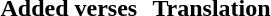<table>
<tr>
<th width="50%">Added verses</th>
<th width="50%">Translation</th>
</tr>
<tr>
<td valign="top"><br></td>
<td valign="top"><br></td>
</tr>
</table>
